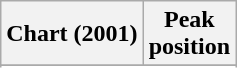<table class="wikitable sortable">
<tr>
<th>Chart (2001)</th>
<th>Peak<br>position</th>
</tr>
<tr>
</tr>
<tr>
</tr>
</table>
